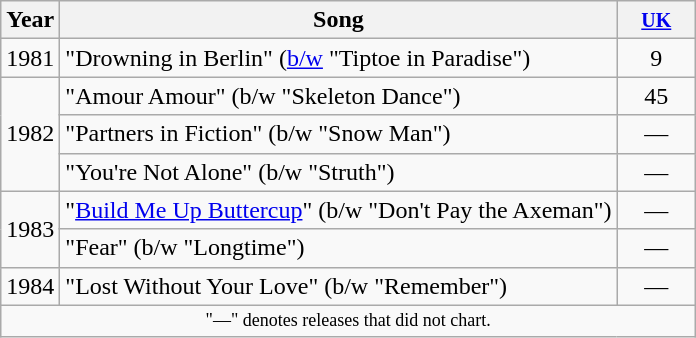<table class="wikitable">
<tr>
<th>Year</th>
<th>Song</th>
<th style="width:45px;"><small><a href='#'>UK</a></small><br></th>
</tr>
<tr>
<td rowspan="1">1981</td>
<td>"Drowning in Berlin" (<a href='#'>b/w</a> "Tiptoe in Paradise")</td>
<td align=center>9</td>
</tr>
<tr>
<td rowspan="3">1982</td>
<td>"Amour Amour" (b/w "Skeleton Dance")</td>
<td align=center>45</td>
</tr>
<tr>
<td>"Partners in Fiction" (b/w "Snow Man")</td>
<td align=center>—</td>
</tr>
<tr>
<td>"You're Not Alone" (b/w "Struth")</td>
<td align=center>—</td>
</tr>
<tr>
<td rowspan="2">1983</td>
<td>"<a href='#'>Build Me Up Buttercup</a>" (b/w "Don't Pay the Axeman")</td>
<td align=center>—</td>
</tr>
<tr>
<td>"Fear" (b/w "Longtime")</td>
<td align=center>—</td>
</tr>
<tr>
<td rowspan="1">1984</td>
<td>"Lost Without Your Love" (b/w "Remember")</td>
<td align=center>—</td>
</tr>
<tr>
<td colspan="7" style="text-align:center; font-size:9pt;">"—" denotes releases that did not chart.</td>
</tr>
</table>
